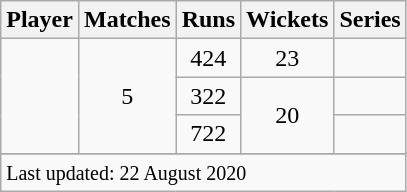<table class="wikitable plainrowheaders sortable">
<tr>
<th scope=col>Player</th>
<th scope=col>Matches</th>
<th scope=col>Runs</th>
<th scope=col>Wickets</th>
<th scope=col>Series</th>
</tr>
<tr>
<td rowspan=3></td>
<td align=center rowspan=3>5</td>
<td align=center>424</td>
<td align=center>23</td>
<td></td>
</tr>
<tr>
<td align=center>322</td>
<td align=center rowspan=2>20</td>
<td></td>
</tr>
<tr>
<td align=center>722</td>
<td></td>
</tr>
<tr>
</tr>
<tr class=sortbottom>
<td colspan=5><small>Last updated: 22 August 2020</small></td>
</tr>
</table>
